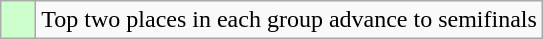<table class="wikitable">
<tr>
<td style="background:#cfc;">    </td>
<td>Top two places in each group advance to semifinals</td>
</tr>
</table>
